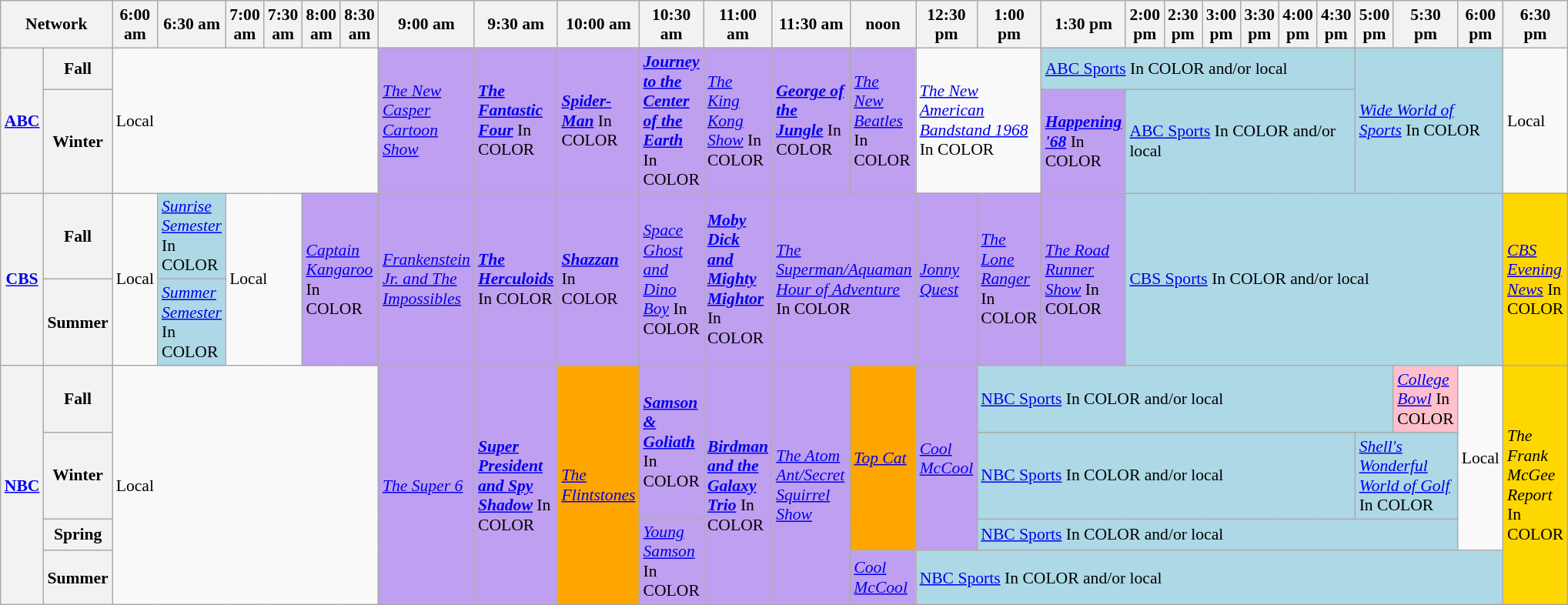<table class=wikitable style="font-size:90%">
<tr>
<th width="1.5%" bgcolor="#C0C0C0" colspan="2">Network</th>
<th width="4%" bgcolor="#C0C0C0">6:00 am</th>
<th width="4%" bgcolor="#C0C0C0">6:30 am</th>
<th width="4%" bgcolor="#C0C0C0">7:00 am</th>
<th width="4%" bgcolor="#C0C0C0">7:30 am</th>
<th width="4%" bgcolor="#C0C0C0">8:00 am</th>
<th width="4%" bgcolor="#C0C0C0">8:30 am</th>
<th width="4%" bgcolor="#C0C0C0">9:00 am</th>
<th width="4%" bgcolor="#C0C0C0">9:30 am</th>
<th width="4%" bgcolor="#C0C0C0">10:00 am</th>
<th width="4%" bgcolor="#C0C0C0">10:30 am</th>
<th width="4%" bgcolor="#C0C0C0">11:00 am</th>
<th width="4%" bgcolor="#C0C0C0">11:30 am</th>
<th width="4%" bgcolor="#C0C0C0">noon</th>
<th width="4%" bgcolor="#C0C0C0">12:30 pm</th>
<th width="4%" bgcolor="#C0C0C0">1:00 pm</th>
<th width="4%" bgcolor="#C0C0C0">1:30 pm</th>
<th width="4%" bgcolor="#C0C0C0">2:00 pm</th>
<th width="4%" bgcolor="#C0C0C0">2:30 pm</th>
<th width="4%" bgcolor="#C0C0C0">3:00 pm</th>
<th width="4%" bgcolor="#C0C0C0">3:30 pm</th>
<th width="4%" bgcolor="#C0C0C0">4:00 pm</th>
<th width="4%" bgcolor="#C0C0C0">4:30 pm</th>
<th width="4%" bgcolor="#C0C0C0">5:00 pm</th>
<th width="4%" bgcolor="#C0C0C0">5:30 pm</th>
<th width="4%" bgcolor="#C0C0C0">6:00 pm</th>
<th width="4%" bgcolor="#C0C0C0">6:30 pm</th>
</tr>
<tr>
<th rowspan="2" bgcolor="#C0C0C0"><a href='#'>ABC</a></th>
<th>Fall</th>
<td colspan="6" rowspan="2">Local</td>
<td rowspan="2" bgcolor="bf9fef"><em><a href='#'>The New Casper Cartoon Show</a></em> </td>
<td rowspan="2" bgcolor="bf9fef"><strong><em><a href='#'>The Fantastic Four</a></em></strong> In <span>C</span><span>O</span><span>L</span><span>O</span><span>R</span></td>
<td rowspan="2" bgcolor="bf9fef"><strong><em><a href='#'>Spider-Man</a></em></strong> In <span>C</span><span>O</span><span>L</span><span>O</span><span>R</span></td>
<td rowspan="2" bgcolor="bf9fef"><strong><em><a href='#'>Journey to the Center of the Earth</a></em></strong> In <span>C</span><span>O</span><span>L</span><span>O</span><span>R</span></td>
<td rowspan="2" bgcolor="bf9fef"><em><a href='#'>The King Kong Show</a></em> In <span>C</span><span>O</span><span>L</span><span>O</span><span>R</span></td>
<td rowspan="2" bgcolor="bf9fef"><strong><em><a href='#'>George of the Jungle</a></em></strong> In <span>C</span><span>O</span><span>L</span><span>O</span><span>R</span></td>
<td rowspan="2" bgcolor="bf9fef"><em><a href='#'>The New Beatles</a></em> In <span>C</span><span>O</span><span>L</span><span>O</span><span>R</span></td>
<td colspan="2" rowspan="2"><em><a href='#'>The New American Bandstand 1968</a></em> In <span>C</span><span>O</span><span>L</span><span>O</span><span>R</span></td>
<td colspan="7" bgcolor="lightblue"><a href='#'>ABC Sports</a> In <span>C</span><span>O</span><span>L</span><span>O</span><span>R</span> and/or local</td>
<td rowspan="2" colspan="3" bgcolor="lightblue"><em><a href='#'>Wide World of Sports</a></em> In <span>C</span><span>O</span><span>L</span><span>O</span><span>R</span></td>
<td rowspan="2">Local</td>
</tr>
<tr>
<th>Winter</th>
<td bgcolor="bf9fef"><strong><em><a href='#'>Happening '68</a></em></strong> In <span>C</span><span>O</span><span>L</span><span>O</span><span>R</span></td>
<td colspan="6" bgcolor="lightblue"><a href='#'>ABC Sports</a> In <span>C</span><span>O</span><span>L</span><span>O</span><span>R</span> and/or local</td>
</tr>
<tr>
<th rowspan="2" bgcolor="#C0C0C0"><a href='#'>CBS</a></th>
<th>Fall</th>
<td rowspan="2">Local</td>
<td bgcolor="lightblue"><em><a href='#'>Sunrise Semester</a></em> In <span>C</span><span>O</span><span>L</span><span>O</span><span>R</span></td>
<td rowspan="2" colspan="2">Local</td>
<td rowspan="2" colspan="2" bgcolor="bf9fef"><em><a href='#'>Captain Kangaroo</a></em> In <span>C</span><span>O</span><span>L</span><span>O</span><span>R</span></td>
<td rowspan="2" bgcolor="bf9fef"><em><a href='#'>Frankenstein Jr. and The Impossibles</a></em> </td>
<td rowspan="2" bgcolor="bf9fef"><strong><em><a href='#'>The Herculoids</a></em></strong> In <span>C</span><span>O</span><span>L</span><span>O</span><span>R</span></td>
<td rowspan="2" bgcolor="bf9fef"><strong><em><a href='#'>Shazzan</a></em></strong> In <span>C</span><span>O</span><span>L</span><span>O</span><span>R</span></td>
<td rowspan="2" bgcolor="bf9fef"><em><a href='#'>Space Ghost and Dino Boy</a></em> In <span>C</span><span>O</span><span>L</span><span>O</span><span>R</span></td>
<td rowspan="2" bgcolor="bf9fef"><strong><em><a href='#'>Moby Dick and Mighty Mightor</a></em></strong> In <span>C</span><span>O</span><span>L</span><span>O</span><span>R</span></td>
<td rowspan="2" colspan="2" bgcolor="bf9fef"><em><a href='#'>The Superman/Aquaman Hour of Adventure</a></em> In <span>C</span><span>O</span><span>L</span><span>O</span><span>R</span></td>
<td rowspan="2" bgcolor="bf9fef"><em><a href='#'>Jonny Quest</a></em> </td>
<td rowspan="2" bgcolor="bf9fef"><em><a href='#'>The Lone Ranger</a></em> In <span>C</span><span>O</span><span>L</span><span>O</span><span>R</span></td>
<td rowspan="2" bgcolor="bf9fef"><em><a href='#'>The Road Runner Show</a></em> In <span>C</span><span>O</span><span>L</span><span>O</span><span>R</span></td>
<td rowspan="2" colspan="9" bgcolor="lightblue"><a href='#'>CBS Sports</a> In <span>C</span><span>O</span><span>L</span><span>O</span><span>R</span> and/or local</td>
<td rowspan="2" bgcolor="gold"><em><a href='#'>CBS Evening News</a></em> In <span>C</span><span>O</span><span>L</span><span>O</span><span>R</span></td>
</tr>
<tr>
<th>Summer</th>
<td bgcolor="lightblue"><em><a href='#'>Summer Semester</a></em> In <span>C</span><span>O</span><span>L</span><span>O</span><span>R</span></td>
</tr>
<tr>
<th rowspan="4" bgcolor="#C0C0C0"><a href='#'>NBC</a></th>
<th>Fall</th>
<td colspan="6" rowspan="4">Local</td>
<td rowspan="4" bgcolor="bf9fef"><em><a href='#'>The Super 6</a></em> </td>
<td rowspan="4" bgcolor="bf9fef"><strong><em><a href='#'>Super President and Spy Shadow</a></em></strong> In <span>C</span><span>O</span><span>L</span><span>O</span><span>R</span></td>
<td rowspan="4" bgcolor="orange"><em><a href='#'>The Flintstones</a></em> </td>
<td bgcolor="bf9fef" rowspan="2"><strong><em><a href='#'>Samson & Goliath</a></em></strong> In <span>C</span><span>O</span><span>L</span><span>O</span><span>R</span></td>
<td rowspan="4" bgcolor="bf9fef"><strong><em><a href='#'>Birdman and the Galaxy Trio</a></em></strong> In <span>C</span><span>O</span><span>L</span><span>O</span><span>R</span></td>
<td rowspan="4" bgcolor="bf9fef"><em><a href='#'>The Atom Ant/Secret Squirrel Show</a></em> </td>
<td rowspan="3" bgcolor="orange"><em><a href='#'>Top Cat</a></em> </td>
<td rowspan="3" bgcolor="bf9fef"><em><a href='#'>Cool McCool</a></em> </td>
<td colspan="9" bgcolor="lightblue"><a href='#'>NBC Sports</a> In <span>C</span><span>O</span><span>L</span><span>O</span><span>R</span> and/or local</td>
<td bgcolor="pink"><em><a href='#'>College Bowl</a></em> In <span>C</span><span>O</span><span>L</span><span>O</span><span>R</span></td>
<td rowspan=3>Local</td>
<td bgcolor=gold rowspan="4"><em>The Frank McGee Report</em> In <span>C</span><span>O</span><span>L</span><span>O</span><span>R</span></td>
</tr>
<tr>
<th>Winter</th>
<td colspan="8" bgcolor="lightblue"><a href='#'>NBC Sports</a> In <span>C</span><span>O</span><span>L</span><span>O</span><span>R</span> and/or local</td>
<td bgcolor="lightblue" colspan=2><em><a href='#'>Shell's Wonderful World of Golf</a></em> In <span>C</span><span>O</span><span>L</span><span>O</span><span>R</span></td>
</tr>
<tr>
<th>Spring</th>
<td rowspan="2" bgcolor="bf9fef"><em><a href='#'>Young Samson</a></em> In <span>C</span><span>O</span><span>L</span><span>O</span><span>R</span></td>
<td colspan="10" bgcolor="lightblue"><a href='#'>NBC Sports</a> In <span>C</span><span>O</span><span>L</span><span>O</span><span>R</span> and/or local</td>
</tr>
<tr>
<th>Summer</th>
<td bgcolor="bf9fef"><em><a href='#'>Cool McCool</a></em> </td>
<td colspan="12" bgcolor="lightblue"><a href='#'>NBC Sports</a> In <span>C</span><span>O</span><span>L</span><span>O</span><span>R</span> and/or local</td>
</tr>
</table>
